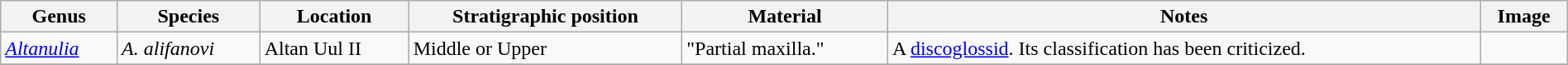<table class="wikitable" align="center" width="100%">
<tr>
<th>Genus</th>
<th>Species</th>
<th>Location</th>
<th>Stratigraphic position</th>
<th>Material</th>
<th>Notes</th>
<th>Image</th>
</tr>
<tr>
<td><em><a href='#'>Altanulia</a></em></td>
<td><em>A. alifanovi</em></td>
<td>Altan Uul II</td>
<td>Middle or Upper</td>
<td>"Partial maxilla."</td>
<td>A <a href='#'>discoglossid</a>. Its classification has been criticized.</td>
<td></td>
</tr>
<tr>
</tr>
</table>
